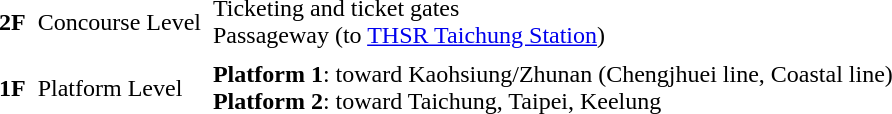<table table border=0 cellspacing=0 cellpadding=4>
<tr>
<td><strong>2F</strong></td>
<td>Concourse Level</td>
<td>Ticketing and ticket gates<br>Passageway (to <a href='#'>THSR Taichung Station</a>)</td>
</tr>
<tr>
<td><strong>1F</strong></td>
<td>Platform Level</td>
<td><strong>Platform 1</strong>: toward Kaohsiung/Zhunan (Chengjhuei line, Coastal line)<br><strong>Platform 2</strong>: toward Taichung, Taipei, Keelung</td>
</tr>
</table>
